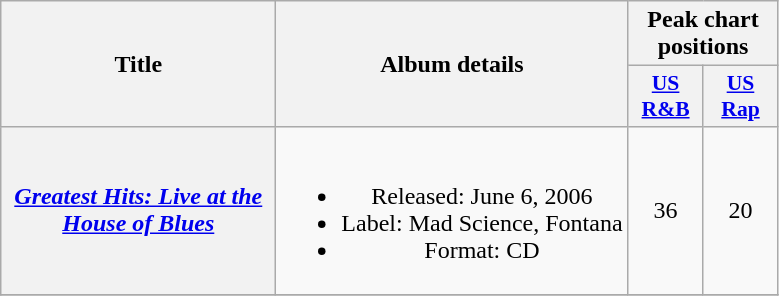<table class="wikitable plainrowheaders" style="text-align:center;">
<tr>
<th scope="col" rowspan="2" style="width:11em;">Title</th>
<th scope="col" rowspan="2">Album details</th>
<th scope="col" colspan="2">Peak chart positions</th>
</tr>
<tr>
<th scope="col" style="width:3em;font-size:90%;"><a href='#'>US R&B</a></th>
<th scope="col" style="width:3em;font-size:90%;"><a href='#'>US Rap</a></th>
</tr>
<tr>
<th scope="row"><em><a href='#'>Greatest Hits: Live at the House of Blues</a></em></th>
<td><br><ul><li>Released: June 6, 2006</li><li>Label: Mad Science, Fontana</li><li>Format: CD</li></ul></td>
<td>36</td>
<td>20</td>
</tr>
<tr>
</tr>
</table>
